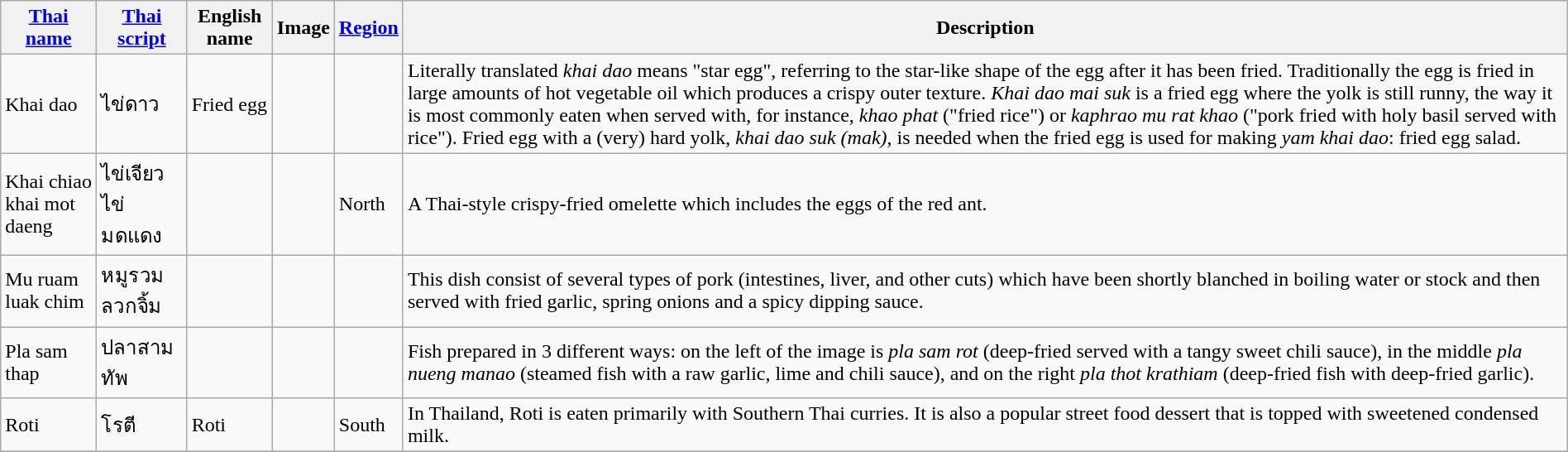<table class="wikitable sortable" style="width:100%;">
<tr>
<th><a href='#'>Thai name</a></th>
<th><a href='#'>Thai script</a></th>
<th>English name</th>
<th>Image</th>
<th><a href='#'>Region</a></th>
<th>Description</th>
</tr>
<tr>
<td>Khai dao</td>
<td>ไข่ดาว</td>
<td>Fried egg</td>
<td></td>
<td></td>
<td>Literally translated <em>khai dao</em> means "star egg", referring to the star-like shape of the egg after it has been fried. Traditionally the egg is fried in large amounts of hot vegetable oil which produces a crispy outer texture. <em>Khai dao mai suk</em> is a fried egg where the yolk is still runny, the way it is most commonly eaten when served with, for instance, <em>khao phat</em> ("fried rice") or <em>kaphrao mu rat khao</em> ("pork fried with holy basil served with rice"). Fried egg with a (very) hard yolk, <em>khai dao suk (mak)</em>, is needed when the fried egg is used for making <em>yam khai dao</em>: fried egg salad.</td>
</tr>
<tr>
<td>Khai chiao khai mot daeng</td>
<td>ไข่เจียวไข่มดแดง</td>
<td></td>
<td></td>
<td>North</td>
<td>A Thai-style crispy-fried omelette which includes the eggs of the red ant.</td>
</tr>
<tr>
<td>Mu ruam luak chim</td>
<td>หมูรวมลวกจิ้ม</td>
<td></td>
<td></td>
<td></td>
<td>This dish consist of several types of pork (intestines, liver, and other cuts) which have been shortly blanched in boiling water or stock and then served with fried garlic, spring onions and a spicy dipping sauce.</td>
</tr>
<tr>
<td>Pla sam thap</td>
<td>ปลาสามทัพ</td>
<td></td>
<td></td>
<td></td>
<td>Fish prepared in 3 different ways: on the left of the image is <em>pla sam rot</em> (deep-fried served with a tangy sweet chili sauce), in the middle <em>pla nueng manao</em> (steamed fish with a raw garlic, lime and chili sauce), and on the right <em>pla thot krathiam</em> (deep-fried fish with deep-fried garlic).</td>
</tr>
<tr>
<td>Roti</td>
<td>โรตี</td>
<td>Roti</td>
<td></td>
<td>South</td>
<td>In Thailand, Roti is eaten primarily with Southern Thai curries. It is also a popular street food dessert that is topped with sweetened condensed milk.</td>
</tr>
<tr>
</tr>
</table>
